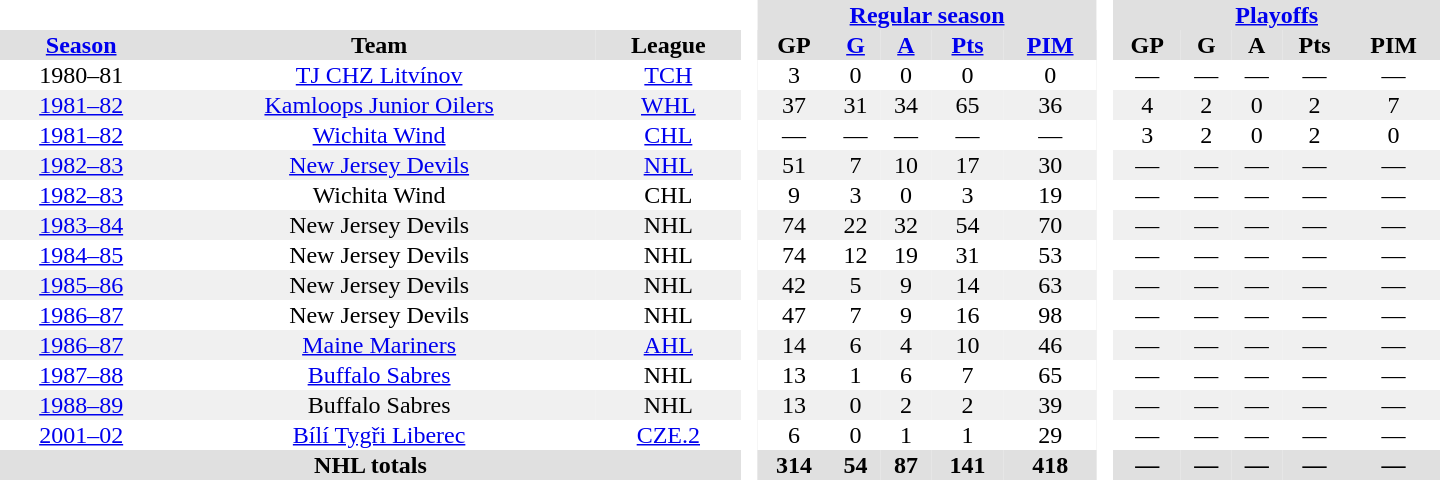<table border="0" cellpadding="1" cellspacing="0" style="text-align:center; width:60em">
<tr bgcolor="#e0e0e0">
<th colspan="3" bgcolor="#ffffff"> </th>
<th rowspan="99" bgcolor="#ffffff"> </th>
<th colspan="5"><a href='#'>Regular season</a></th>
<th rowspan="99" bgcolor="#ffffff"> </th>
<th colspan="5"><a href='#'>Playoffs</a></th>
</tr>
<tr bgcolor="#e0e0e0">
<th><a href='#'>Season</a></th>
<th>Team</th>
<th>League</th>
<th>GP</th>
<th><a href='#'>G</a></th>
<th><a href='#'>A</a></th>
<th><a href='#'>Pts</a></th>
<th><a href='#'>PIM</a></th>
<th>GP</th>
<th>G</th>
<th>A</th>
<th>Pts</th>
<th>PIM</th>
</tr>
<tr>
<td>1980–81</td>
<td><a href='#'>TJ CHZ Litvínov</a></td>
<td><a href='#'>TCH</a></td>
<td>3</td>
<td>0</td>
<td>0</td>
<td>0</td>
<td>0</td>
<td>—</td>
<td>—</td>
<td>—</td>
<td>—</td>
<td>—</td>
</tr>
<tr bgcolor="#f0f0f0">
<td><a href='#'>1981–82</a></td>
<td><a href='#'>Kamloops Junior Oilers</a></td>
<td><a href='#'>WHL</a></td>
<td>37</td>
<td>31</td>
<td>34</td>
<td>65</td>
<td>36</td>
<td>4</td>
<td>2</td>
<td>0</td>
<td>2</td>
<td>7</td>
</tr>
<tr>
<td><a href='#'>1981–82</a></td>
<td><a href='#'>Wichita Wind</a></td>
<td><a href='#'>CHL</a></td>
<td>—</td>
<td>—</td>
<td>—</td>
<td>—</td>
<td>—</td>
<td>3</td>
<td>2</td>
<td>0</td>
<td>2</td>
<td>0</td>
</tr>
<tr bgcolor="#f0f0f0">
<td><a href='#'>1982–83</a></td>
<td><a href='#'>New Jersey Devils</a></td>
<td><a href='#'>NHL</a></td>
<td>51</td>
<td>7</td>
<td>10</td>
<td>17</td>
<td>30</td>
<td>—</td>
<td>—</td>
<td>—</td>
<td>—</td>
<td>—</td>
</tr>
<tr>
<td><a href='#'>1982–83</a></td>
<td>Wichita Wind</td>
<td>CHL</td>
<td>9</td>
<td>3</td>
<td>0</td>
<td>3</td>
<td>19</td>
<td>—</td>
<td>—</td>
<td>—</td>
<td>—</td>
<td>—</td>
</tr>
<tr bgcolor="#f0f0f0">
<td><a href='#'>1983–84</a></td>
<td>New Jersey Devils</td>
<td>NHL</td>
<td>74</td>
<td>22</td>
<td>32</td>
<td>54</td>
<td>70</td>
<td>—</td>
<td>—</td>
<td>—</td>
<td>—</td>
<td>—</td>
</tr>
<tr>
<td><a href='#'>1984–85</a></td>
<td>New Jersey Devils</td>
<td>NHL</td>
<td>74</td>
<td>12</td>
<td>19</td>
<td>31</td>
<td>53</td>
<td>—</td>
<td>—</td>
<td>—</td>
<td>—</td>
<td>—</td>
</tr>
<tr bgcolor="#f0f0f0">
<td><a href='#'>1985–86</a></td>
<td>New Jersey Devils</td>
<td>NHL</td>
<td>42</td>
<td>5</td>
<td>9</td>
<td>14</td>
<td>63</td>
<td>—</td>
<td>—</td>
<td>—</td>
<td>—</td>
<td>—</td>
</tr>
<tr>
<td><a href='#'>1986–87</a></td>
<td>New Jersey Devils</td>
<td>NHL</td>
<td>47</td>
<td>7</td>
<td>9</td>
<td>16</td>
<td>98</td>
<td>—</td>
<td>—</td>
<td>—</td>
<td>—</td>
<td>—</td>
</tr>
<tr bgcolor="#f0f0f0">
<td><a href='#'>1986–87</a></td>
<td><a href='#'>Maine Mariners</a></td>
<td><a href='#'>AHL</a></td>
<td>14</td>
<td>6</td>
<td>4</td>
<td>10</td>
<td>46</td>
<td>—</td>
<td>—</td>
<td>—</td>
<td>—</td>
<td>—</td>
</tr>
<tr>
<td><a href='#'>1987–88</a></td>
<td><a href='#'>Buffalo Sabres</a></td>
<td>NHL</td>
<td>13</td>
<td>1</td>
<td>6</td>
<td>7</td>
<td>65</td>
<td>—</td>
<td>—</td>
<td>—</td>
<td>—</td>
<td>—</td>
</tr>
<tr bgcolor="#f0f0f0">
<td><a href='#'>1988–89</a></td>
<td>Buffalo Sabres</td>
<td>NHL</td>
<td>13</td>
<td>0</td>
<td>2</td>
<td>2</td>
<td>39</td>
<td>—</td>
<td>—</td>
<td>—</td>
<td>—</td>
<td>—</td>
</tr>
<tr>
<td><a href='#'>2001–02</a></td>
<td><a href='#'>Bílí Tygři Liberec</a></td>
<td><a href='#'>CZE.2</a></td>
<td>6</td>
<td>0</td>
<td>1</td>
<td>1</td>
<td>29</td>
<td>—</td>
<td>—</td>
<td>—</td>
<td>—</td>
<td>—</td>
</tr>
<tr bgcolor="#e0e0e0">
<th colspan="3">NHL totals</th>
<th>314</th>
<th>54</th>
<th>87</th>
<th>141</th>
<th>418</th>
<th>—</th>
<th>—</th>
<th>—</th>
<th>—</th>
<th>—</th>
</tr>
</table>
